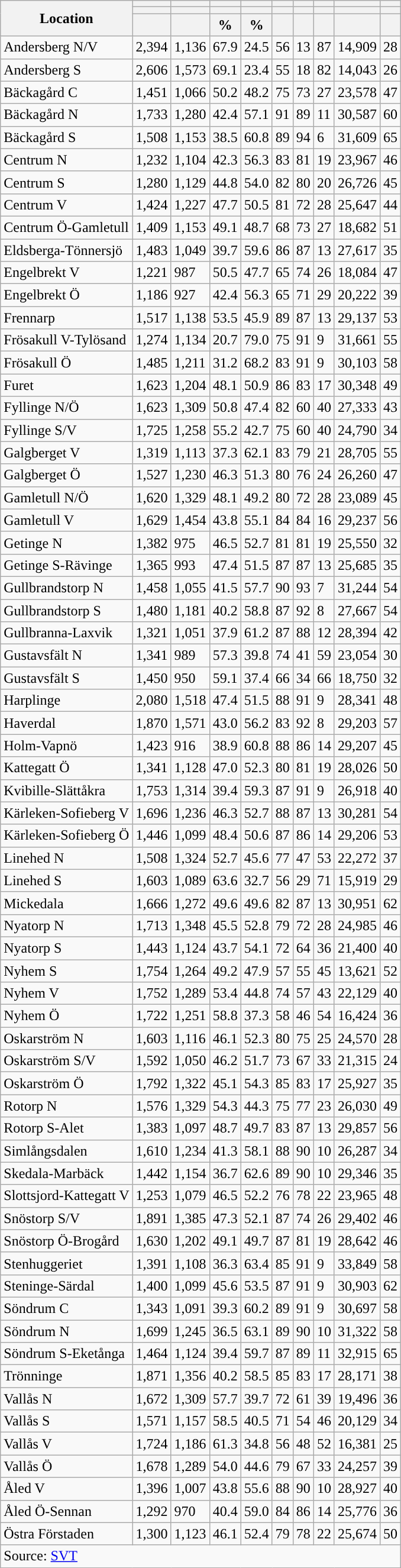<table role="presentation" class="wikitable sortable mw-collapsible mw-collapsed">
<tr>
<th rowspan="3">Location</th>
<th></th>
<th></th>
<th></th>
<th></th>
<th></th>
<th></th>
<th></th>
<th></th>
<th></th>
</tr>
<tr>
<th></th>
<th></th>
<th style="background:"></th>
<th style="background:"></th>
<th></th>
<th></th>
<th></th>
<th></th>
<th></th>
</tr>
<tr>
<th data-sort-type="number"></th>
<th data-sort-type="number"></th>
<th data-sort-type="number">%</th>
<th data-sort-type="number">%</th>
<th data-sort-type="number"></th>
<th data-sort-type="number"></th>
<th data-sort-type="number"></th>
<th data-sort-type="number"></th>
<th data-sort-type="number"></th>
</tr>
<tr>
<td align="left">Andersberg N/V</td>
<td>2,394</td>
<td>1,136</td>
<td>67.9</td>
<td>24.5</td>
<td>56</td>
<td>13</td>
<td>87</td>
<td>14,909</td>
<td>28</td>
</tr>
<tr>
<td align="left">Andersberg S</td>
<td>2,606</td>
<td>1,573</td>
<td>69.1</td>
<td>23.4</td>
<td>55</td>
<td>18</td>
<td>82</td>
<td>14,043</td>
<td>26</td>
</tr>
<tr>
<td align="left">Bäckagård C</td>
<td>1,451</td>
<td>1,066</td>
<td>50.2</td>
<td>48.2</td>
<td>75</td>
<td>73</td>
<td>27</td>
<td>23,578</td>
<td>47</td>
</tr>
<tr>
<td align="left">Bäckagård N</td>
<td>1,733</td>
<td>1,280</td>
<td>42.4</td>
<td>57.1</td>
<td>91</td>
<td>89</td>
<td>11</td>
<td>30,587</td>
<td>60</td>
</tr>
<tr>
<td align="left">Bäckagård S</td>
<td>1,508</td>
<td>1,153</td>
<td>38.5</td>
<td>60.8</td>
<td>89</td>
<td>94</td>
<td>6</td>
<td>31,609</td>
<td>65</td>
</tr>
<tr>
<td align="left">Centrum N</td>
<td>1,232</td>
<td>1,104</td>
<td>42.3</td>
<td>56.3</td>
<td>83</td>
<td>81</td>
<td>19</td>
<td>23,967</td>
<td>46</td>
</tr>
<tr>
<td align="left">Centrum S</td>
<td>1,280</td>
<td>1,129</td>
<td>44.8</td>
<td>54.0</td>
<td>82</td>
<td>80</td>
<td>20</td>
<td>26,726</td>
<td>45</td>
</tr>
<tr>
<td align="left">Centrum V</td>
<td>1,424</td>
<td>1,227</td>
<td>47.7</td>
<td>50.5</td>
<td>81</td>
<td>72</td>
<td>28</td>
<td>25,647</td>
<td>44</td>
</tr>
<tr>
<td align="left">Centrum Ö-Gamletull</td>
<td>1,409</td>
<td>1,153</td>
<td>49.1</td>
<td>48.7</td>
<td>68</td>
<td>73</td>
<td>27</td>
<td>18,682</td>
<td>51</td>
</tr>
<tr>
<td align="left">Eldsberga-Tönnersjö</td>
<td>1,483</td>
<td>1,049</td>
<td>39.7</td>
<td>59.6</td>
<td>86</td>
<td>87</td>
<td>13</td>
<td>27,617</td>
<td>35</td>
</tr>
<tr>
<td align="left">Engelbrekt V</td>
<td>1,221</td>
<td>987</td>
<td>50.5</td>
<td>47.7</td>
<td>65</td>
<td>74</td>
<td>26</td>
<td>18,084</td>
<td>47</td>
</tr>
<tr>
<td align="left">Engelbrekt Ö</td>
<td>1,186</td>
<td>927</td>
<td>42.4</td>
<td>56.3</td>
<td>65</td>
<td>71</td>
<td>29</td>
<td>20,222</td>
<td>39</td>
</tr>
<tr>
<td align="left">Frennarp</td>
<td>1,517</td>
<td>1,138</td>
<td>53.5</td>
<td>45.9</td>
<td>89</td>
<td>87</td>
<td>13</td>
<td>29,137</td>
<td>53</td>
</tr>
<tr>
<td align="left">Frösakull V-Tylösand</td>
<td>1,274</td>
<td>1,134</td>
<td>20.7</td>
<td>79.0</td>
<td>75</td>
<td>91</td>
<td>9</td>
<td>31,661</td>
<td>55</td>
</tr>
<tr>
<td align="left">Frösakull Ö</td>
<td>1,485</td>
<td>1,211</td>
<td>31.2</td>
<td>68.2</td>
<td>83</td>
<td>91</td>
<td>9</td>
<td>30,103</td>
<td>58</td>
</tr>
<tr>
<td align="left">Furet</td>
<td>1,623</td>
<td>1,204</td>
<td>48.1</td>
<td>50.9</td>
<td>86</td>
<td>83</td>
<td>17</td>
<td>30,348</td>
<td>49</td>
</tr>
<tr>
<td align="left">Fyllinge N/Ö</td>
<td>1,623</td>
<td>1,309</td>
<td>50.8</td>
<td>47.4</td>
<td>82</td>
<td>60</td>
<td>40</td>
<td>27,333</td>
<td>43</td>
</tr>
<tr>
<td align="left">Fyllinge S/V</td>
<td>1,725</td>
<td>1,258</td>
<td>55.2</td>
<td>42.7</td>
<td>75</td>
<td>60</td>
<td>40</td>
<td>24,790</td>
<td>34</td>
</tr>
<tr>
<td align="left">Galgberget V</td>
<td>1,319</td>
<td>1,113</td>
<td>37.3</td>
<td>62.1</td>
<td>83</td>
<td>79</td>
<td>21</td>
<td>28,705</td>
<td>55</td>
</tr>
<tr>
<td align="left">Galgberget Ö</td>
<td>1,527</td>
<td>1,230</td>
<td>46.3</td>
<td>51.3</td>
<td>80</td>
<td>76</td>
<td>24</td>
<td>26,260</td>
<td>47</td>
</tr>
<tr>
<td align="left">Gamletull N/Ö</td>
<td>1,620</td>
<td>1,329</td>
<td>48.1</td>
<td>49.2</td>
<td>80</td>
<td>72</td>
<td>28</td>
<td>23,089</td>
<td>45</td>
</tr>
<tr>
<td align="left">Gamletull V</td>
<td>1,629</td>
<td>1,454</td>
<td>43.8</td>
<td>55.1</td>
<td>84</td>
<td>84</td>
<td>16</td>
<td>29,237</td>
<td>56</td>
</tr>
<tr>
<td align="left">Getinge N</td>
<td>1,382</td>
<td>975</td>
<td>46.5</td>
<td>52.7</td>
<td>81</td>
<td>81</td>
<td>19</td>
<td>25,550</td>
<td>32</td>
</tr>
<tr>
<td align="left">Getinge S-Rävinge</td>
<td>1,365</td>
<td>993</td>
<td>47.4</td>
<td>51.5</td>
<td>87</td>
<td>87</td>
<td>13</td>
<td>25,685</td>
<td>35</td>
</tr>
<tr>
<td align="left">Gullbrandstorp N</td>
<td>1,458</td>
<td>1,055</td>
<td>41.5</td>
<td>57.7</td>
<td>90</td>
<td>93</td>
<td>7</td>
<td>31,244</td>
<td>54</td>
</tr>
<tr>
<td align="left">Gullbrandstorp S</td>
<td>1,480</td>
<td>1,181</td>
<td>40.2</td>
<td>58.8</td>
<td>87</td>
<td>92</td>
<td>8</td>
<td>27,667</td>
<td>54</td>
</tr>
<tr>
<td align="left">Gullbranna-Laxvik</td>
<td>1,321</td>
<td>1,051</td>
<td>37.9</td>
<td>61.2</td>
<td>87</td>
<td>88</td>
<td>12</td>
<td>28,394</td>
<td>42</td>
</tr>
<tr>
<td align="left">Gustavsfält N</td>
<td>1,341</td>
<td>989</td>
<td>57.3</td>
<td>39.8</td>
<td>74</td>
<td>41</td>
<td>59</td>
<td>23,054</td>
<td>30</td>
</tr>
<tr>
<td align="left">Gustavsfält S</td>
<td>1,450</td>
<td>950</td>
<td>59.1</td>
<td>37.4</td>
<td>66</td>
<td>34</td>
<td>66</td>
<td>18,750</td>
<td>32</td>
</tr>
<tr>
<td align="left">Harplinge</td>
<td>2,080</td>
<td>1,518</td>
<td>47.4</td>
<td>51.5</td>
<td>88</td>
<td>91</td>
<td>9</td>
<td>28,341</td>
<td>48</td>
</tr>
<tr>
<td align="left">Haverdal</td>
<td>1,870</td>
<td>1,571</td>
<td>43.0</td>
<td>56.2</td>
<td>83</td>
<td>92</td>
<td>8</td>
<td>29,203</td>
<td>57</td>
</tr>
<tr>
<td align="left">Holm-Vapnö</td>
<td>1,423</td>
<td>916</td>
<td>38.9</td>
<td>60.8</td>
<td>88</td>
<td>86</td>
<td>14</td>
<td>29,207</td>
<td>45</td>
</tr>
<tr>
<td align="left">Kattegatt Ö</td>
<td>1,341</td>
<td>1,128</td>
<td>47.0</td>
<td>52.3</td>
<td>80</td>
<td>81</td>
<td>19</td>
<td>28,026</td>
<td>50</td>
</tr>
<tr>
<td align="left">Kvibille-Slättåkra</td>
<td>1,753</td>
<td>1,314</td>
<td>39.4</td>
<td>59.3</td>
<td>87</td>
<td>91</td>
<td>9</td>
<td>26,918</td>
<td>40</td>
</tr>
<tr>
<td align="left">Kärleken-Sofieberg V</td>
<td>1,696</td>
<td>1,236</td>
<td>46.3</td>
<td>52.7</td>
<td>88</td>
<td>87</td>
<td>13</td>
<td>30,281</td>
<td>54</td>
</tr>
<tr>
<td align="left">Kärleken-Sofieberg Ö</td>
<td>1,446</td>
<td>1,099</td>
<td>48.4</td>
<td>50.6</td>
<td>87</td>
<td>86</td>
<td>14</td>
<td>29,206</td>
<td>53</td>
</tr>
<tr>
<td align="left">Linehed N</td>
<td>1,508</td>
<td>1,324</td>
<td>52.7</td>
<td>45.6</td>
<td>77</td>
<td>47</td>
<td>53</td>
<td>22,272</td>
<td>37</td>
</tr>
<tr>
<td align="left">Linehed S</td>
<td>1,603</td>
<td>1,089</td>
<td>63.6</td>
<td>32.7</td>
<td>56</td>
<td>29</td>
<td>71</td>
<td>15,919</td>
<td>29</td>
</tr>
<tr>
<td align="left">Mickedala</td>
<td>1,666</td>
<td>1,272</td>
<td>49.6</td>
<td>49.6</td>
<td>82</td>
<td>87</td>
<td>13</td>
<td>30,951</td>
<td>62</td>
</tr>
<tr>
<td align="left">Nyatorp N</td>
<td>1,713</td>
<td>1,348</td>
<td>45.5</td>
<td>52.8</td>
<td>79</td>
<td>72</td>
<td>28</td>
<td>24,985</td>
<td>46</td>
</tr>
<tr>
<td align="left">Nyatorp S</td>
<td>1,443</td>
<td>1,124</td>
<td>43.7</td>
<td>54.1</td>
<td>72</td>
<td>64</td>
<td>36</td>
<td>21,400</td>
<td>40</td>
</tr>
<tr>
<td align="left">Nyhem S</td>
<td>1,754</td>
<td>1,264</td>
<td>49.2</td>
<td>47.9</td>
<td>57</td>
<td>55</td>
<td>45</td>
<td>13,621</td>
<td>52</td>
</tr>
<tr>
<td align="left">Nyhem V</td>
<td>1,752</td>
<td>1,289</td>
<td>53.4</td>
<td>44.8</td>
<td>74</td>
<td>57</td>
<td>43</td>
<td>22,129</td>
<td>40</td>
</tr>
<tr>
<td align="left">Nyhem Ö</td>
<td>1,722</td>
<td>1,251</td>
<td>58.8</td>
<td>37.3</td>
<td>58</td>
<td>46</td>
<td>54</td>
<td>16,424</td>
<td>36</td>
</tr>
<tr>
<td align="left">Oskarström N</td>
<td>1,603</td>
<td>1,116</td>
<td>46.1</td>
<td>52.3</td>
<td>80</td>
<td>75</td>
<td>25</td>
<td>24,570</td>
<td>28</td>
</tr>
<tr>
<td align="left">Oskarström S/V</td>
<td>1,592</td>
<td>1,050</td>
<td>46.2</td>
<td>51.7</td>
<td>73</td>
<td>67</td>
<td>33</td>
<td>21,315</td>
<td>24</td>
</tr>
<tr>
<td align="left">Oskarström Ö</td>
<td>1,792</td>
<td>1,322</td>
<td>45.1</td>
<td>54.3</td>
<td>85</td>
<td>83</td>
<td>17</td>
<td>25,927</td>
<td>35</td>
</tr>
<tr>
<td align="left">Rotorp N</td>
<td>1,576</td>
<td>1,329</td>
<td>54.3</td>
<td>44.3</td>
<td>75</td>
<td>77</td>
<td>23</td>
<td>26,030</td>
<td>49</td>
</tr>
<tr>
<td align="left">Rotorp S-Alet</td>
<td>1,383</td>
<td>1,097</td>
<td>48.7</td>
<td>49.7</td>
<td>83</td>
<td>87</td>
<td>13</td>
<td>29,857</td>
<td>56</td>
</tr>
<tr>
<td align="left">Simlångsdalen</td>
<td>1,610</td>
<td>1,234</td>
<td>41.3</td>
<td>58.1</td>
<td>88</td>
<td>90</td>
<td>10</td>
<td>26,287</td>
<td>34</td>
</tr>
<tr>
<td align="left">Skedala-Marbäck</td>
<td>1,442</td>
<td>1,154</td>
<td>36.7</td>
<td>62.6</td>
<td>89</td>
<td>90</td>
<td>10</td>
<td>29,346</td>
<td>35</td>
</tr>
<tr>
<td align="left">Slottsjord-Kattegatt V</td>
<td>1,253</td>
<td>1,079</td>
<td>46.5</td>
<td>52.2</td>
<td>76</td>
<td>78</td>
<td>22</td>
<td>23,965</td>
<td>48</td>
</tr>
<tr>
<td align="left">Snöstorp S/V</td>
<td>1,891</td>
<td>1,385</td>
<td>47.3</td>
<td>52.1</td>
<td>87</td>
<td>74</td>
<td>26</td>
<td>29,402</td>
<td>46</td>
</tr>
<tr>
<td align="left">Snöstorp Ö-Brogård</td>
<td>1,630</td>
<td>1,202</td>
<td>49.1</td>
<td>49.7</td>
<td>87</td>
<td>81</td>
<td>19</td>
<td>28,642</td>
<td>46</td>
</tr>
<tr>
<td align="left">Stenhuggeriet</td>
<td>1,391</td>
<td>1,108</td>
<td>36.3</td>
<td>63.4</td>
<td>85</td>
<td>91</td>
<td>9</td>
<td>33,849</td>
<td>58</td>
</tr>
<tr>
<td align="left">Steninge-Särdal</td>
<td>1,400</td>
<td>1,099</td>
<td>45.6</td>
<td>53.5</td>
<td>87</td>
<td>91</td>
<td>9</td>
<td>30,903</td>
<td>62</td>
</tr>
<tr>
<td align="left">Söndrum C</td>
<td>1,343</td>
<td>1,091</td>
<td>39.3</td>
<td>60.2</td>
<td>89</td>
<td>91</td>
<td>9</td>
<td>30,697</td>
<td>58</td>
</tr>
<tr>
<td align="left">Söndrum N</td>
<td>1,699</td>
<td>1,245</td>
<td>36.5</td>
<td>63.1</td>
<td>89</td>
<td>90</td>
<td>10</td>
<td>31,322</td>
<td>58</td>
</tr>
<tr>
<td align="left">Söndrum S-Eketånga</td>
<td>1,464</td>
<td>1,124</td>
<td>39.4</td>
<td>59.7</td>
<td>87</td>
<td>89</td>
<td>11</td>
<td>32,915</td>
<td>65</td>
</tr>
<tr>
<td align="left">Trönninge</td>
<td>1,871</td>
<td>1,356</td>
<td>40.2</td>
<td>58.5</td>
<td>85</td>
<td>83</td>
<td>17</td>
<td>28,171</td>
<td>38</td>
</tr>
<tr>
<td align="left">Vallås N</td>
<td>1,672</td>
<td>1,309</td>
<td>57.7</td>
<td>39.7</td>
<td>72</td>
<td>61</td>
<td>39</td>
<td>19,496</td>
<td>36</td>
</tr>
<tr>
<td align="left">Vallås S</td>
<td>1,571</td>
<td>1,157</td>
<td>58.5</td>
<td>40.5</td>
<td>71</td>
<td>54</td>
<td>46</td>
<td>20,129</td>
<td>34</td>
</tr>
<tr>
<td align="left">Vallås V</td>
<td>1,724</td>
<td>1,186</td>
<td>61.3</td>
<td>34.8</td>
<td>56</td>
<td>48</td>
<td>52</td>
<td>16,381</td>
<td>25</td>
</tr>
<tr>
<td align="left">Vallås Ö</td>
<td>1,678</td>
<td>1,289</td>
<td>54.0</td>
<td>44.6</td>
<td>79</td>
<td>67</td>
<td>33</td>
<td>24,257</td>
<td>39</td>
</tr>
<tr>
<td align="left">Åled V</td>
<td>1,396</td>
<td>1,007</td>
<td>43.8</td>
<td>55.6</td>
<td>88</td>
<td>90</td>
<td>10</td>
<td>28,927</td>
<td>40</td>
</tr>
<tr>
<td align="left">Åled Ö-Sennan</td>
<td>1,292</td>
<td>970</td>
<td>40.4</td>
<td>59.0</td>
<td>84</td>
<td>86</td>
<td>14</td>
<td>25,776</td>
<td>36</td>
</tr>
<tr>
<td align="left">Östra Förstaden</td>
<td>1,300</td>
<td>1,123</td>
<td>46.1</td>
<td>52.4</td>
<td>79</td>
<td>78</td>
<td>22</td>
<td>25,674</td>
<td>50</td>
</tr>
<tr>
<td colspan="10" align="left">Source: <a href='#'>SVT</a></td>
</tr>
</table>
